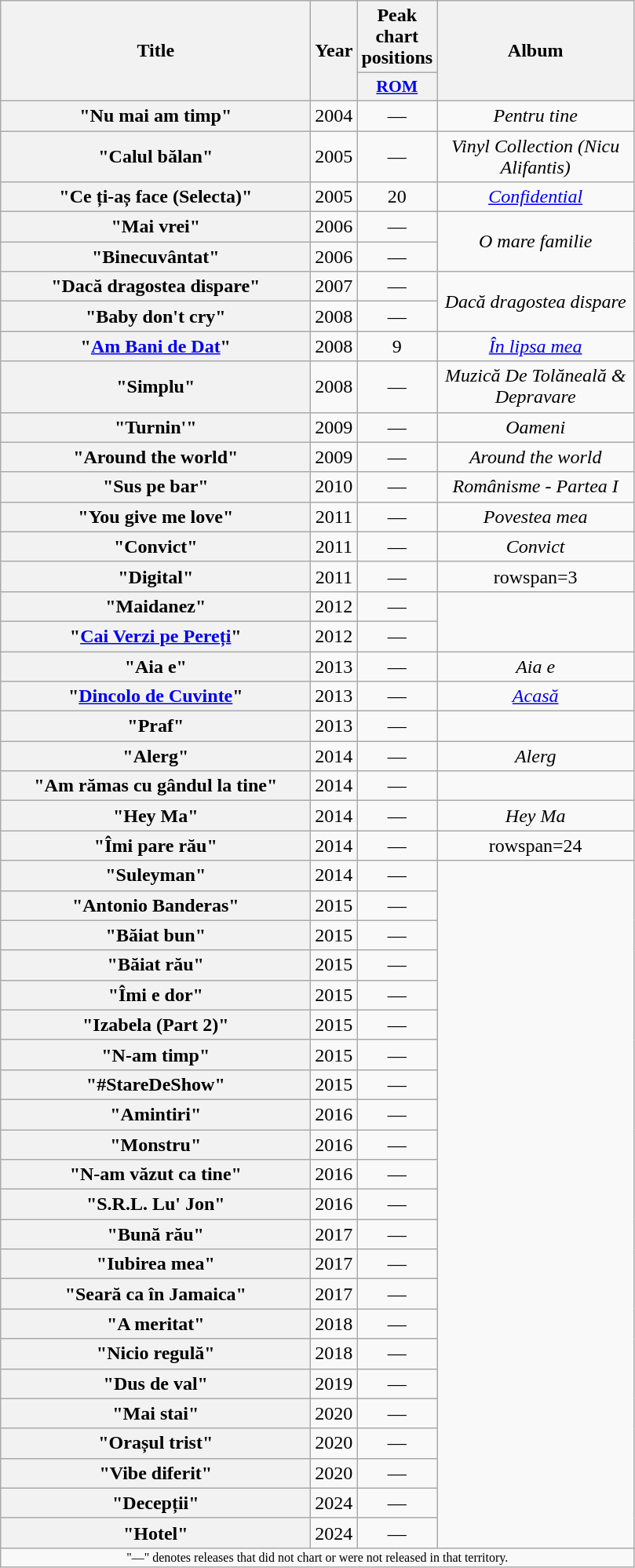<table class="wikitable plainrowheaders" style="text-align:center;">
<tr>
<th scope="col" rowspan="2" style="width:16em;">Title</th>
<th scope="col" rowspan="2">Year</th>
<th scope="col" colspan="1">Peak chart positions</th>
<th scope="col" rowspan="2" style="width:10em;">Album</th>
</tr>
<tr>
<th scope="col" style="width:2.5em;font-size:90%;"><a href='#'>ROM</a></th>
</tr>
<tr>
<th scope="row">"Nu mai am timp"<br></th>
<td>2004</td>
<td>—</td>
<td><em>Pentru tine</em></td>
</tr>
<tr>
<th scope="row">"Calul bălan"<br></th>
<td>2005</td>
<td>—</td>
<td><em>Vinyl Collection (Nicu Alifantis)</em></td>
</tr>
<tr>
<th scope="row">"Ce ți-aș face (Selecta)"<br></th>
<td>2005</td>
<td>20</td>
<td><em><a href='#'>Confidential</a></em></td>
</tr>
<tr>
<th scope="row">"Mai vrei"<br></th>
<td>2006</td>
<td>—</td>
<td rowspan=2><em>O mare familie</em></td>
</tr>
<tr>
<th scope="row">"Binecuvântat"<br></th>
<td>2006</td>
<td>—</td>
</tr>
<tr>
<th scope="row">"Dacă dragostea dispare"<br></th>
<td>2007</td>
<td>—</td>
<td rowspan=2><em>Dacă dragostea dispare</em></td>
</tr>
<tr>
<th scope="row">"Baby don't cry"<br></th>
<td>2008</td>
<td>—</td>
</tr>
<tr>
<th scope="row">"<a href='#'>Am Bani de Dat</a>"<br></th>
<td>2008</td>
<td>9</td>
<td><em><a href='#'>În lipsa mea</a></em></td>
</tr>
<tr>
<th scope="row">"Simplu"<br></th>
<td>2008</td>
<td>—</td>
<td><em>Muzică De Tolăneală & Depravare</em></td>
</tr>
<tr>
<th scope="row">"Turnin'"<br></th>
<td>2009</td>
<td>—</td>
<td><em>Oameni</em></td>
</tr>
<tr>
<th scope="row">"Around the world"<br></th>
<td>2009</td>
<td>—</td>
<td><em>Around the world</em></td>
</tr>
<tr>
<th scope="row">"Sus pe bar"<br></th>
<td>2010</td>
<td>—</td>
<td><em>Românisme - Partea I</em></td>
</tr>
<tr>
<th scope="row">"You give me love"<br></th>
<td>2011</td>
<td>—</td>
<td><em>Povestea mea</em></td>
</tr>
<tr>
<th scope="row">"Convict"<br></th>
<td>2011</td>
<td>—</td>
<td><em>Convict</em></td>
</tr>
<tr>
<th scope="row">"Digital"<br></th>
<td>2011</td>
<td>—</td>
<td>rowspan=3 </td>
</tr>
<tr>
<th scope="row">"Maidanez"<br></th>
<td>2012</td>
<td>—</td>
</tr>
<tr>
<th scope="row">"<a href='#'>Cai Verzi pe Pereți</a>"<br></th>
<td>2012</td>
<td>—</td>
</tr>
<tr>
<th scope="row">"Aia e"<br></th>
<td>2013</td>
<td>—</td>
<td><em>Aia e</em></td>
</tr>
<tr>
<th scope="row">"<a href='#'>Dincolo de Cuvinte</a>"<br></th>
<td>2013</td>
<td>—</td>
<td><em><a href='#'>Acasă</a></em></td>
</tr>
<tr>
<th scope="row">"Praf"<br></th>
<td>2013</td>
<td>—</td>
<td></td>
</tr>
<tr>
<th scope="row">"Alerg"<br></th>
<td>2014</td>
<td>—</td>
<td><em>Alerg</em></td>
</tr>
<tr>
<th scope="row">"Am rămas cu gândul la tine"<br></th>
<td>2014</td>
<td>—</td>
<td></td>
</tr>
<tr>
<th scope="row">"Hey Ma"<br></th>
<td>2014</td>
<td>—</td>
<td><em>Hey Ma</em></td>
</tr>
<tr>
<th scope="row">"Îmi pare rău"<br></th>
<td>2014</td>
<td>—</td>
<td>rowspan=24 </td>
</tr>
<tr>
<th scope="row">"Suleyman"<br></th>
<td>2014</td>
<td>—</td>
</tr>
<tr>
<th scope="row">"Antonio Banderas"<br></th>
<td>2015</td>
<td>—</td>
</tr>
<tr>
<th scope="row">"Băiat bun"<br></th>
<td>2015</td>
<td>—</td>
</tr>
<tr>
<th scope="row">"Băiat rău"<br></th>
<td>2015</td>
<td>—</td>
</tr>
<tr>
<th scope="row">"Îmi e dor"<br></th>
<td>2015</td>
<td>—</td>
</tr>
<tr>
<th scope="row">"Izabela (Part 2)"<br></th>
<td>2015</td>
<td>—</td>
</tr>
<tr>
<th scope="row">"N-am timp"<br></th>
<td>2015</td>
<td>—</td>
</tr>
<tr>
<th scope="row">"#StareDeShow"<br></th>
<td>2015</td>
<td>—</td>
</tr>
<tr>
<th scope="row">"Amintiri"<br></th>
<td>2016</td>
<td>—</td>
</tr>
<tr>
<th scope="row">"Monstru"<br></th>
<td>2016</td>
<td>—</td>
</tr>
<tr>
<th scope="row">"N-am văzut ca tine"<br></th>
<td>2016</td>
<td>—</td>
</tr>
<tr>
<th scope="row">"S.R.L. Lu' Jon"<br></th>
<td>2016</td>
<td>—</td>
</tr>
<tr>
<th scope="row">"Bună rău"<br></th>
<td>2017</td>
<td>—</td>
</tr>
<tr>
<th scope="row">"Iubirea mea"<br></th>
<td>2017</td>
<td>—</td>
</tr>
<tr>
<th scope="row">"Seară ca în Jamaica"<br></th>
<td>2017</td>
<td>—</td>
</tr>
<tr>
<th scope="row">"A meritat"<br></th>
<td>2018</td>
<td>—</td>
</tr>
<tr>
<th scope="row">"Nicio regulă"<br></th>
<td>2018</td>
<td>—</td>
</tr>
<tr>
<th scope="row">"Dus de val"<br></th>
<td>2019</td>
<td>—</td>
</tr>
<tr>
<th scope="row">"Mai stai"<br></th>
<td>2020</td>
<td>—</td>
</tr>
<tr>
<th scope="row">"Orașul trist"<br></th>
<td>2020</td>
<td>—</td>
</tr>
<tr>
<th scope="row">"Vibe diferit"<br></th>
<td>2020</td>
<td>—</td>
</tr>
<tr>
<th scope="row">"Decepții"<br></th>
<td>2024</td>
<td>—</td>
</tr>
<tr>
<th scope="row">"Hotel"<br></th>
<td>2024</td>
<td>—</td>
</tr>
<tr>
<td align="center" colspan="4" style="font-size:8pt">"—" denotes releases that did not chart or were not released in that territory.</td>
</tr>
</table>
